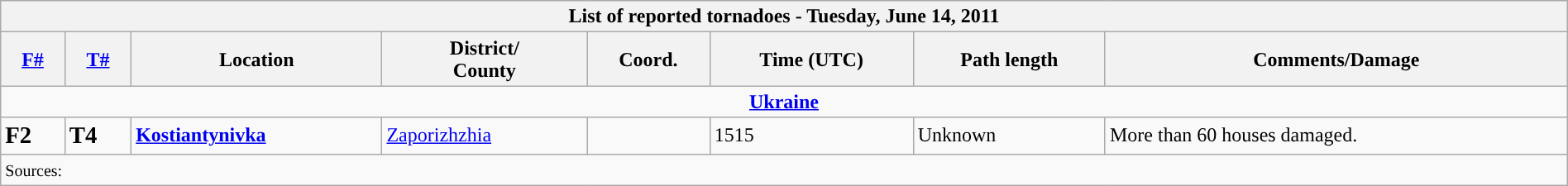<table class="wikitable collapsible" width="100%">
<tr>
<th colspan="8">List of reported tornadoes - Tuesday, June 14, 2011</th>
</tr>
<tr>
<th><a href='#'>F#</a></th>
<th><a href='#'>T#</a></th>
<th>Location</th>
<th>District/<br>County</th>
<th>Coord.</th>
<th>Time (UTC)</th>
<th>Path length</th>
<th>Comments/Damage</th>
</tr>
<tr>
<td colspan="8" align=center><strong><a href='#'>Ukraine</a></strong></td>
</tr>
<tr>
<td><big><strong>F2</strong></big></td>
<td><big><strong>T4</strong></big></td>
<td><strong><a href='#'>Kostiantynivka</a></strong></td>
<td><a href='#'>Zaporizhzhia</a></td>
<td></td>
<td>1515</td>
<td>Unknown</td>
<td>More than 60 houses damaged.</td>
</tr>
<tr>
<td colspan="8"><small>Sources:  </small></td>
</tr>
</table>
